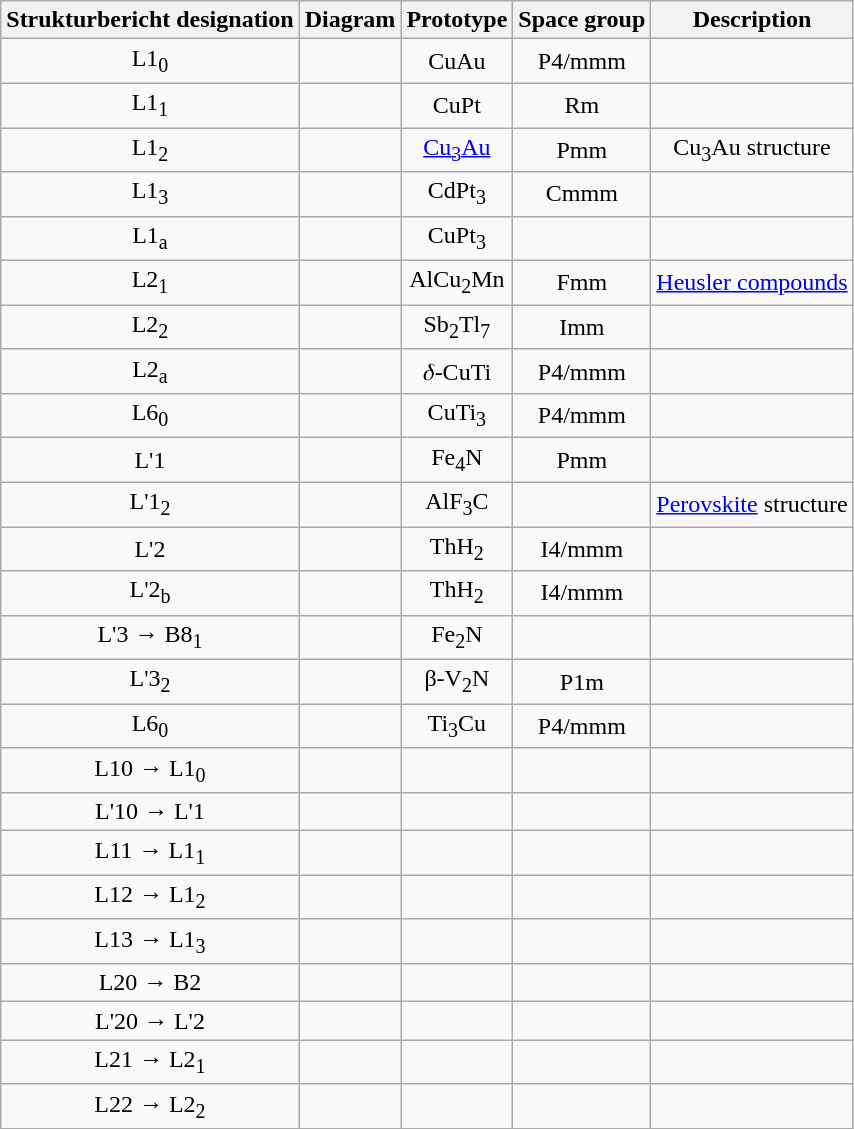<table class="wikitable" style="text-align:center">
<tr>
<th>Strukturbericht designation</th>
<th>Diagram</th>
<th>Prototype</th>
<th>Space group</th>
<th>Description</th>
</tr>
<tr>
<td>L1<sub>0</sub></td>
<td></td>
<td>CuAu</td>
<td>P4/mmm</td>
<td></td>
</tr>
<tr>
<td>L1<sub>1</sub></td>
<td></td>
<td>CuPt</td>
<td>Rm</td>
<td></td>
</tr>
<tr>
<td>L1<sub>2</sub></td>
<td></td>
<td><a href='#'>Cu<sub>3</sub>Au</a></td>
<td>Pmm</td>
<td>Cu<sub>3</sub>Au structure</td>
</tr>
<tr>
<td>L1<sub>3</sub></td>
<td></td>
<td>CdPt<sub>3</sub></td>
<td>Cmmm</td>
<td></td>
</tr>
<tr>
<td>L1<sub>a</sub></td>
<td></td>
<td>CuPt<sub>3</sub></td>
<td></td>
<td></td>
</tr>
<tr>
<td>L2<sub>1</sub></td>
<td></td>
<td>AlCu<sub>2</sub>Mn</td>
<td>Fmm</td>
<td><a href='#'>Heusler compounds</a></td>
</tr>
<tr>
<td>L2<sub>2</sub></td>
<td></td>
<td>Sb<sub>2</sub>Tl<sub>7</sub></td>
<td>Imm</td>
<td></td>
</tr>
<tr>
<td>L2<sub>a</sub></td>
<td></td>
<td>𝛿-CuTi</td>
<td>P4/mmm</td>
<td></td>
</tr>
<tr>
<td>L6<sub>0</sub></td>
<td></td>
<td>CuTi<sub>3</sub></td>
<td>P4/mmm</td>
<td></td>
</tr>
<tr>
<td>L'1</td>
<td></td>
<td>Fe<sub>4</sub>N</td>
<td>Pmm</td>
<td></td>
</tr>
<tr>
<td>L'1<sub>2</sub></td>
<td></td>
<td>AlF<sub>3</sub>C</td>
<td></td>
<td><a href='#'>Perovskite</a> structure</td>
</tr>
<tr>
<td>L'2</td>
<td></td>
<td>ThH<sub>2</sub></td>
<td>I4/mmm</td>
<td></td>
</tr>
<tr>
<td>L'2<sub>b</sub></td>
<td></td>
<td>ThH<sub>2</sub></td>
<td>I4/mmm</td>
<td></td>
</tr>
<tr>
<td>L'3 → B8<sub>1</sub></td>
<td></td>
<td>Fe<sub>2</sub>N</td>
<td></td>
<td></td>
</tr>
<tr>
<td>L'3<sub>2</sub></td>
<td></td>
<td>β-V<sub>2</sub>N</td>
<td>P1m</td>
<td></td>
</tr>
<tr>
<td>L6<sub>0</sub></td>
<td></td>
<td>Ti<sub>3</sub>Cu</td>
<td>P4/mmm</td>
<td></td>
</tr>
<tr>
<td>L10 → L1<sub>0</sub></td>
<td></td>
<td></td>
<td></td>
<td></td>
</tr>
<tr>
<td>L'10 → L'1</td>
<td></td>
<td></td>
<td></td>
<td></td>
</tr>
<tr>
<td>L11 → L1<sub>1</sub></td>
<td></td>
<td></td>
<td></td>
<td></td>
</tr>
<tr>
<td>L12 → L1<sub>2</sub></td>
<td></td>
<td></td>
<td></td>
<td></td>
</tr>
<tr>
<td>L13 → L1<sub>3</sub></td>
<td></td>
<td></td>
<td></td>
<td></td>
</tr>
<tr>
<td>L20 → B2</td>
<td></td>
<td></td>
<td></td>
<td></td>
</tr>
<tr>
<td>L'20 → L'2</td>
<td></td>
<td></td>
<td></td>
<td></td>
</tr>
<tr>
<td>L21 → L2<sub>1</sub></td>
<td></td>
<td></td>
<td></td>
<td></td>
</tr>
<tr>
<td>L22 → L2<sub>2</sub></td>
<td></td>
<td></td>
<td></td>
<td></td>
</tr>
</table>
